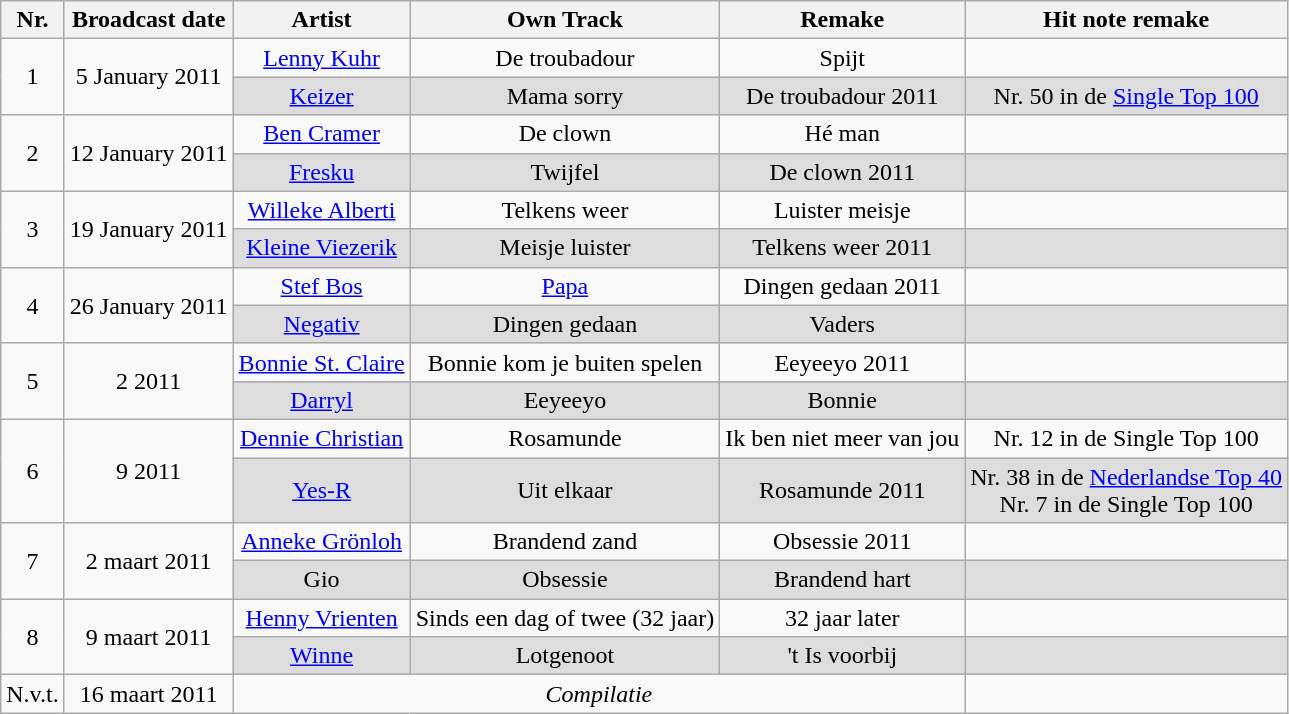<table class="wikitable">
<tr>
<th>Nr.</th>
<th>Broadcast date</th>
<th>Artist</th>
<th>Own Track</th>
<th>Remake</th>
<th>Hit note remake</th>
</tr>
<tr>
<td rowspan=2 align="center">1</td>
<td rowspan=2 align="center">5 January 2011</td>
<td align="center"><a href='#'>Lenny Kuhr</a></td>
<td align="center">De troubadour</td>
<td align="center">Spijt</td>
<td align="center"></td>
</tr>
<tr bgcolor=DDDDDD>
<td align="center"><a href='#'>Keizer</a></td>
<td align="center">Mama sorry</td>
<td align="center">De troubadour 2011</td>
<td align="center">Nr. 50 in de <a href='#'>Single Top 100</a></td>
</tr>
<tr>
<td rowspan=2 align="center">2</td>
<td rowspan=2 align="center">12 January 2011</td>
<td align="center"><a href='#'>Ben Cramer</a></td>
<td align="center">De clown</td>
<td align="center">Hé man</td>
<td align="center"></td>
</tr>
<tr bgcolor=DDDDDD>
<td align="center"><a href='#'>Fresku</a></td>
<td align="center">Twijfel</td>
<td align="center">De clown 2011</td>
<td align="center"></td>
</tr>
<tr>
<td rowspan=2 align="center">3</td>
<td rowspan=2 align="center">19 January 2011</td>
<td align="center"><a href='#'>Willeke Alberti</a></td>
<td align="center">Telkens weer</td>
<td align="center">Luister meisje</td>
<td align="center"></td>
</tr>
<tr bgcolor=DDDDDD>
<td align="center"><a href='#'>Kleine Viezerik</a></td>
<td align="center">Meisje luister</td>
<td align="center">Telkens weer 2011</td>
<td align="center"></td>
</tr>
<tr>
<td rowspan=2 align="center">4</td>
<td rowspan=2 align="center">26 January 2011</td>
<td align="center"><a href='#'>Stef Bos</a></td>
<td align="center"><a href='#'>Papa</a></td>
<td align="center">Dingen gedaan 2011</td>
<td align="center"></td>
</tr>
<tr bgcolor=DDDDDD>
<td align="center"><a href='#'>Negativ</a></td>
<td align="center">Dingen gedaan</td>
<td align="center">Vaders</td>
<td align="center"></td>
</tr>
<tr>
<td rowspan=2 align="center">5</td>
<td rowspan=2 align="center">2  2011</td>
<td align="center"><a href='#'>Bonnie St. Claire</a></td>
<td align="center">Bonnie kom je buiten spelen</td>
<td align="center">Eeyeeyo 2011</td>
<td align="center"></td>
</tr>
<tr bgcolor=DDDDDD>
<td align="center"><a href='#'>Darryl</a></td>
<td align="center">Eeyeeyo</td>
<td align="center">Bonnie</td>
<td align="center"></td>
</tr>
<tr>
<td rowspan=2 align="center">6</td>
<td rowspan=2 align="center">9  2011</td>
<td align="center"><a href='#'>Dennie Christian</a></td>
<td align="center">Rosamunde</td>
<td align="center">Ik ben niet meer van jou</td>
<td align="center">Nr. 12 in de Single Top 100</td>
</tr>
<tr bgcolor=DDDDDD>
<td align="center"><a href='#'>Yes-R</a></td>
<td align="center">Uit elkaar</td>
<td align="center">Rosamunde 2011</td>
<td align="center">Nr. 38 in de <a href='#'>Nederlandse Top 40</a><br> Nr. 7 in de Single Top 100</td>
</tr>
<tr>
<td rowspan=2 align="center">7</td>
<td rowspan=2 align="center">2 maart 2011</td>
<td align="center"><a href='#'>Anneke Grönloh</a></td>
<td align="center">Brandend zand</td>
<td align="center">Obsessie 2011</td>
<td align="center"></td>
</tr>
<tr bgcolor=DDDDDD>
<td align="center">Gio</td>
<td align="center">Obsessie</td>
<td align="center">Brandend hart</td>
<td align="center"></td>
</tr>
<tr>
<td rowspan=2 align="center">8</td>
<td rowspan=2 align="center">9 maart 2011</td>
<td align="center"><a href='#'>Henny Vrienten</a></td>
<td align="center">Sinds een dag of twee (32 jaar)</td>
<td align="center">32 jaar later</td>
<td align="center"></td>
</tr>
<tr bgcolor=DDDDDD>
<td align="center"><a href='#'>Winne</a></td>
<td align="center">Lotgenoot</td>
<td align="center">'t Is voorbij</td>
<td align="center"></td>
</tr>
<tr>
<td align="center">N.v.t.</td>
<td align="center">16 maart 2011</td>
<td colspan="3" align="center"><em>Compilatie</em></td>
<td align="center"></td>
</tr>
</table>
